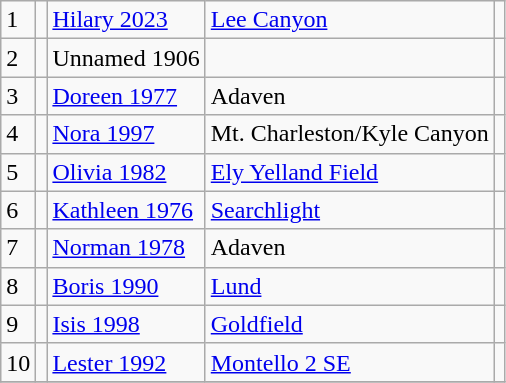<table class="wikitable">
<tr>
<td>1</td>
<td></td>
<td><a href='#'>Hilary 2023</a></td>
<td><a href='#'>Lee Canyon</a></td>
<td></td>
</tr>
<tr>
<td>2</td>
<td></td>
<td>Unnamed 1906</td>
<td></td>
<td></td>
</tr>
<tr>
<td>3</td>
<td></td>
<td><a href='#'>Doreen 1977</a></td>
<td>Adaven</td>
<td></td>
</tr>
<tr>
<td>4</td>
<td></td>
<td><a href='#'>Nora 1997</a></td>
<td>Mt. Charleston/Kyle Canyon</td>
<td></td>
</tr>
<tr>
<td>5</td>
<td></td>
<td><a href='#'>Olivia 1982</a></td>
<td><a href='#'>Ely Yelland Field</a></td>
<td></td>
</tr>
<tr>
<td>6</td>
<td></td>
<td><a href='#'>Kathleen 1976</a></td>
<td><a href='#'>Searchlight</a></td>
<td></td>
</tr>
<tr>
<td>7</td>
<td></td>
<td><a href='#'>Norman 1978</a></td>
<td>Adaven</td>
<td></td>
</tr>
<tr>
<td>8</td>
<td></td>
<td><a href='#'>Boris 1990</a></td>
<td><a href='#'>Lund</a></td>
<td></td>
</tr>
<tr>
<td>9</td>
<td></td>
<td><a href='#'>Isis 1998</a></td>
<td><a href='#'>Goldfield</a></td>
<td></td>
</tr>
<tr>
<td>10</td>
<td></td>
<td><a href='#'>Lester 1992</a></td>
<td><a href='#'>Montello 2 SE</a></td>
<td></td>
</tr>
<tr>
</tr>
</table>
